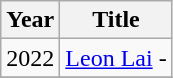<table class="wikitable plainrowheaders">
<tr>
<th scope="col">Year</th>
<th scope="col">Title</th>
</tr>
<tr>
<td>2022</td>
<td><a href='#'>Leon Lai</a> - </td>
</tr>
<tr>
</tr>
</table>
